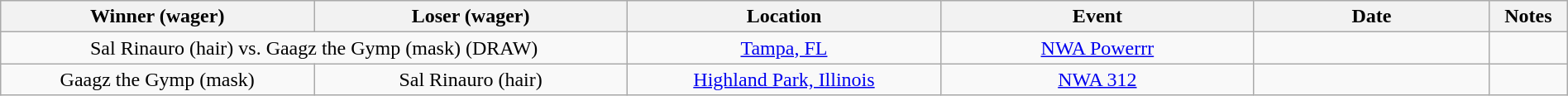<table class="wikitable sortable" width=100%  style="text-align: center">
<tr>
<th width=20% scope="col">Winner (wager)</th>
<th width=20% scope="col">Loser (wager)</th>
<th width=20% scope="col">Location</th>
<th width=20% scope="col">Event</th>
<th width=15% scope="col">Date</th>
<th class="unsortable" width=5% scope="col">Notes</th>
</tr>
<tr>
<td colspan="2">Sal Rinauro (hair) vs. Gaagz the Gymp (mask) (DRAW)</td>
<td><a href='#'>Tampa, FL</a></td>
<td><a href='#'>NWA Powerrr</a></td>
<td></td>
<td></td>
</tr>
<tr>
<td>Gaagz the Gymp (mask)</td>
<td>Sal Rinauro (hair)</td>
<td><a href='#'>Highland Park, Illinois</a></td>
<td><a href='#'>NWA 312</a></td>
<td></td>
<td></td>
</tr>
</table>
